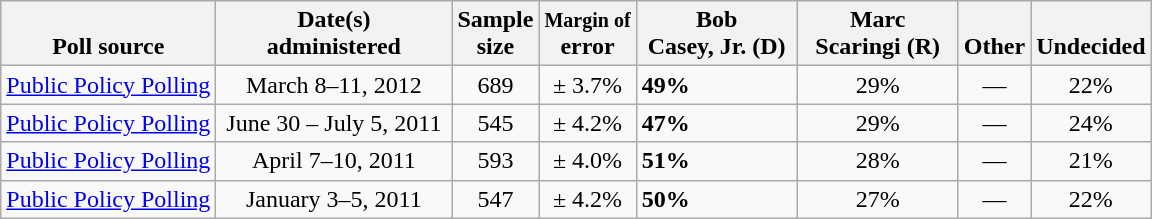<table class="wikitable">
<tr valign= bottom>
<th>Poll source</th>
<th style="width:150px;">Date(s)<br>administered</th>
<th class=small>Sample<br>size</th>
<th><small>Margin of</small><br>error</th>
<th style="width:100px;">Bob <br>Casey, Jr. (D)</th>
<th style="width:100px;">Marc<br>Scaringi (R)</th>
<th>Other</th>
<th>Undecided</th>
</tr>
<tr>
<td><a href='#'>Public Policy Polling</a></td>
<td align=center>March 8–11, 2012</td>
<td align=center>689</td>
<td align=center>± 3.7%</td>
<td><strong>49%</strong></td>
<td align=center>29%</td>
<td align=center>—</td>
<td align=center>22%</td>
</tr>
<tr>
<td><a href='#'>Public Policy Polling</a></td>
<td align=center>June 30 – July 5, 2011</td>
<td align=center>545</td>
<td align=center>± 4.2%</td>
<td><strong>47%</strong></td>
<td align=center>29%</td>
<td align=center>—</td>
<td align=center>24%</td>
</tr>
<tr>
<td><a href='#'>Public Policy Polling</a></td>
<td align=center>April 7–10, 2011</td>
<td align=center>593</td>
<td align=center>± 4.0%</td>
<td><strong>51%</strong></td>
<td align=center>28%</td>
<td align=center>—</td>
<td align=center>21%</td>
</tr>
<tr>
<td><a href='#'>Public Policy Polling </a></td>
<td align=center>January 3–5, 2011</td>
<td align=center>547</td>
<td align=center>± 4.2%</td>
<td><strong>50%</strong></td>
<td align=center>27%</td>
<td align=center>—</td>
<td align=center>22%</td>
</tr>
</table>
